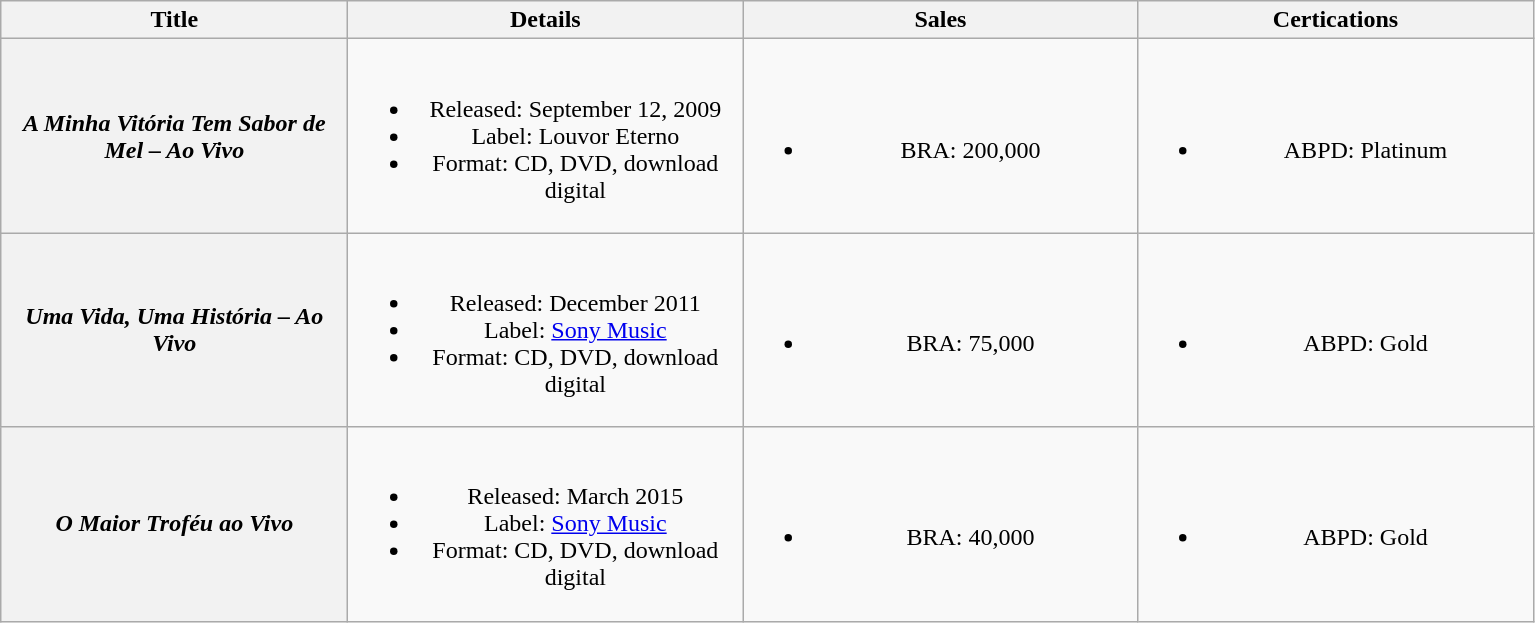<table class="wikitable plainrowheaders" style="text-align:center;">
<tr>
<th scope="col" style="width:14em;">Title</th>
<th scope="col" style="width:16em;">Details</th>
<th scope="col" style="width:16em;">Sales</th>
<th scope="col" style="width:16em;">Certications</th>
</tr>
<tr>
<th scope="row"><em>A Minha Vitória Tem Sabor de Mel – Ao Vivo</em></th>
<td><br><ul><li>Released: September 12, 2009</li><li>Label: Louvor Eterno</li><li>Format: CD, DVD, download digital</li></ul></td>
<td><br><ul><li>BRA: 200,000</li></ul></td>
<td><br><ul><li>ABPD: Platinum</li></ul></td>
</tr>
<tr>
<th scope="row"><em>Uma Vida, Uma História – Ao Vivo</em></th>
<td><br><ul><li>Released: December 2011</li><li>Label: <a href='#'>Sony Music</a></li><li>Format: CD, DVD, download digital</li></ul></td>
<td><br><ul><li>BRA: 75,000</li></ul></td>
<td><br><ul><li>ABPD: Gold</li></ul></td>
</tr>
<tr>
<th scope="row"><em>O Maior Troféu ao Vivo</em></th>
<td><br><ul><li>Released: March 2015</li><li>Label: <a href='#'>Sony Music</a></li><li>Format: CD, DVD, download digital</li></ul></td>
<td><br><ul><li>BRA: 40,000</li></ul></td>
<td><br><ul><li>ABPD: Gold</li></ul></td>
</tr>
</table>
